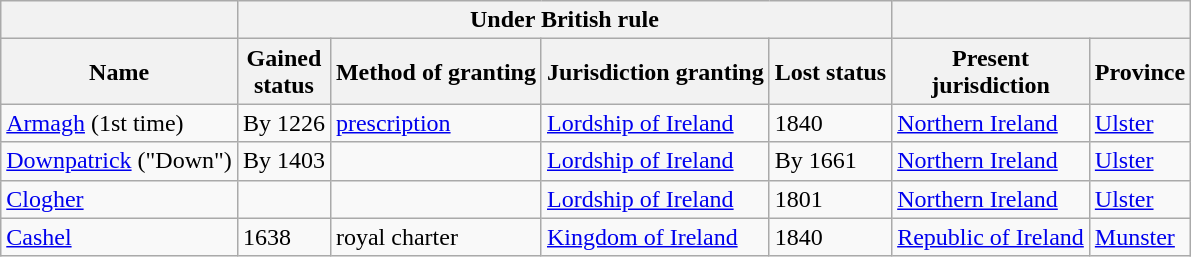<table class="wikitable sortable">
<tr>
<th></th>
<th colspan="4">Under British rule</th>
<th colspan="2"></th>
</tr>
<tr>
<th>Name</th>
<th>Gained<br>status</th>
<th>Method of granting</th>
<th>Jurisdiction granting</th>
<th>Lost status</th>
<th>Present<br>jurisdiction</th>
<th>Province</th>
</tr>
<tr>
<td><a href='#'>Armagh</a> (1st time)</td>
<td> By 1226</td>
<td><a href='#'>prescription</a></td>
<td><a href='#'>Lordship of Ireland</a></td>
<td>1840</td>
<td><a href='#'>Northern Ireland</a></td>
<td><a href='#'>Ulster</a></td>
</tr>
<tr>
<td><a href='#'>Downpatrick</a> ("Down")</td>
<td> By 1403</td>
<td></td>
<td><a href='#'>Lordship of Ireland</a></td>
<td> By 1661</td>
<td><a href='#'>Northern Ireland</a></td>
<td><a href='#'>Ulster</a></td>
</tr>
<tr>
<td><a href='#'>Clogher</a></td>
<td></td>
<td></td>
<td><a href='#'>Lordship of Ireland</a></td>
<td>1801</td>
<td><a href='#'>Northern Ireland</a></td>
<td><a href='#'>Ulster</a></td>
</tr>
<tr>
<td><a href='#'>Cashel</a></td>
<td>1638</td>
<td>royal charter</td>
<td><a href='#'>Kingdom of Ireland</a></td>
<td>1840</td>
<td><a href='#'>Republic of Ireland</a></td>
<td><a href='#'>Munster</a></td>
</tr>
</table>
